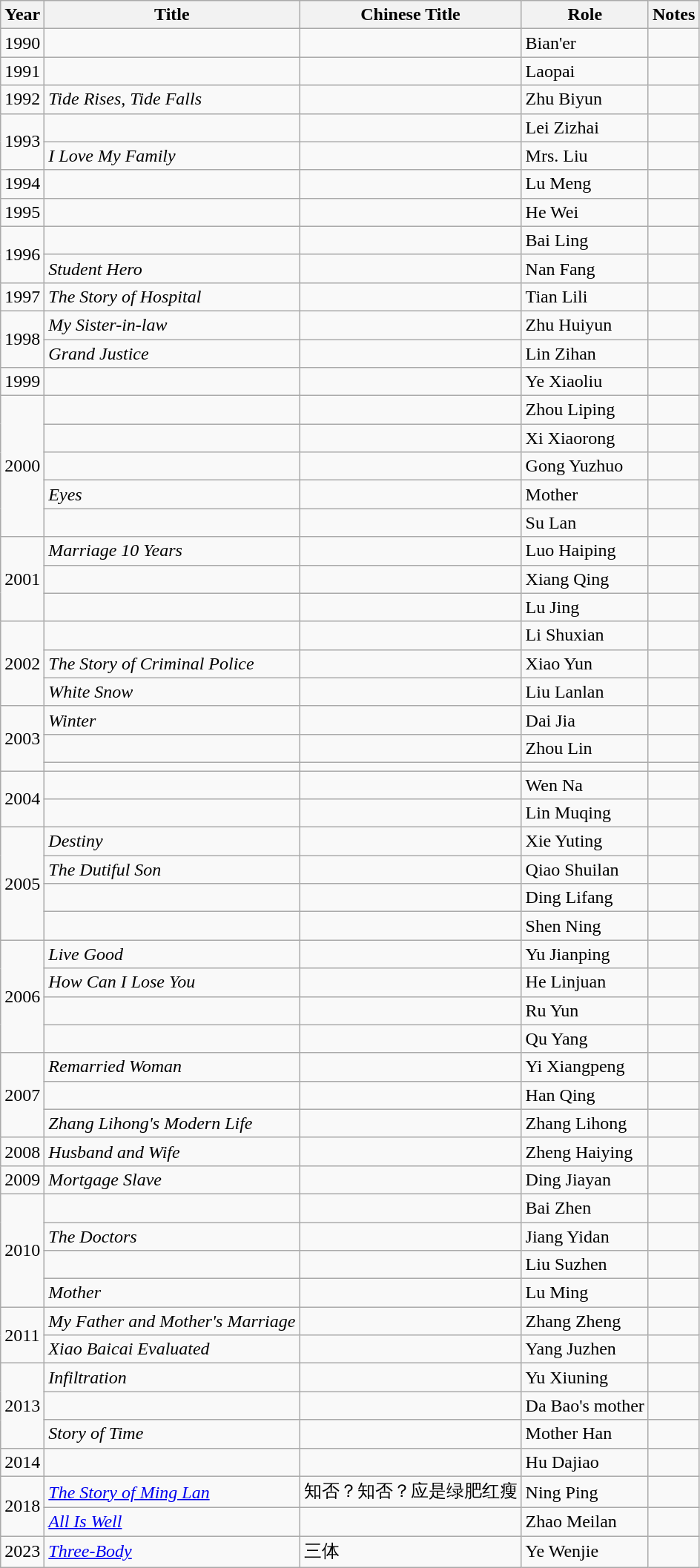<table class="wikitable">
<tr>
<th>Year</th>
<th>Title</th>
<th>Chinese Title</th>
<th>Role</th>
<th>Notes</th>
</tr>
<tr>
<td>1990</td>
<td></td>
<td></td>
<td>Bian'er</td>
<td></td>
</tr>
<tr>
<td>1991</td>
<td></td>
<td></td>
<td>Laopai</td>
<td></td>
</tr>
<tr>
<td>1992</td>
<td><em>Tide Rises, Tide Falls</em></td>
<td></td>
<td>Zhu Biyun</td>
<td></td>
</tr>
<tr>
<td rowspan="2">1993</td>
<td></td>
<td></td>
<td>Lei Zizhai</td>
<td></td>
</tr>
<tr>
<td><em>I Love My Family</em></td>
<td></td>
<td>Mrs. Liu</td>
<td></td>
</tr>
<tr>
<td>1994</td>
<td></td>
<td></td>
<td>Lu Meng</td>
<td></td>
</tr>
<tr>
<td>1995</td>
<td></td>
<td></td>
<td>He Wei</td>
<td></td>
</tr>
<tr>
<td rowspan="2">1996</td>
<td></td>
<td></td>
<td>Bai Ling</td>
<td></td>
</tr>
<tr>
<td><em>Student Hero</em></td>
<td></td>
<td>Nan Fang</td>
<td></td>
</tr>
<tr>
<td>1997</td>
<td><em>The Story of Hospital</em></td>
<td></td>
<td>Tian Lili</td>
<td></td>
</tr>
<tr>
<td rowspan="2">1998</td>
<td><em>My Sister-in-law</em></td>
<td></td>
<td>Zhu Huiyun</td>
<td></td>
</tr>
<tr>
<td><em>Grand Justice</em></td>
<td></td>
<td>Lin Zihan</td>
<td></td>
</tr>
<tr>
<td>1999</td>
<td></td>
<td></td>
<td>Ye Xiaoliu</td>
<td></td>
</tr>
<tr>
<td rowspan="5">2000</td>
<td></td>
<td></td>
<td>Zhou Liping</td>
<td></td>
</tr>
<tr>
<td></td>
<td></td>
<td>Xi Xiaorong</td>
<td></td>
</tr>
<tr>
<td></td>
<td></td>
<td>Gong Yuzhuo</td>
<td></td>
</tr>
<tr>
<td><em>Eyes</em></td>
<td></td>
<td>Mother</td>
<td></td>
</tr>
<tr>
<td></td>
<td></td>
<td>Su Lan</td>
<td></td>
</tr>
<tr>
<td rowspan="3">2001</td>
<td><em>Marriage 10 Years</em></td>
<td></td>
<td>Luo Haiping</td>
<td></td>
</tr>
<tr>
<td></td>
<td></td>
<td>Xiang Qing</td>
<td></td>
</tr>
<tr>
<td></td>
<td></td>
<td>Lu Jing</td>
<td></td>
</tr>
<tr>
<td rowspan="3">2002</td>
<td></td>
<td></td>
<td>Li Shuxian</td>
<td></td>
</tr>
<tr>
<td><em>The Story of Criminal Police</em></td>
<td></td>
<td>Xiao Yun</td>
<td></td>
</tr>
<tr>
<td><em>White Snow</em></td>
<td></td>
<td>Liu Lanlan</td>
<td></td>
</tr>
<tr>
<td rowspan="3">2003</td>
<td><em>Winter</em></td>
<td></td>
<td>Dai Jia</td>
<td></td>
</tr>
<tr>
<td></td>
<td></td>
<td>Zhou Lin</td>
<td></td>
</tr>
<tr>
<td></td>
<td></td>
<td></td>
<td></td>
</tr>
<tr>
<td rowspan="2">2004</td>
<td></td>
<td></td>
<td>Wen Na</td>
<td></td>
</tr>
<tr>
<td></td>
<td></td>
<td>Lin Muqing</td>
<td></td>
</tr>
<tr>
<td rowspan="4">2005</td>
<td><em>Destiny</em></td>
<td></td>
<td>Xie Yuting</td>
<td></td>
</tr>
<tr>
<td><em>The Dutiful Son</em></td>
<td></td>
<td>Qiao Shuilan</td>
<td></td>
</tr>
<tr>
<td></td>
<td></td>
<td>Ding Lifang</td>
<td></td>
</tr>
<tr>
<td></td>
<td></td>
<td>Shen Ning</td>
<td></td>
</tr>
<tr>
<td rowspan="4">2006</td>
<td><em>Live Good</em></td>
<td></td>
<td>Yu Jianping</td>
<td></td>
</tr>
<tr>
<td><em>How Can I Lose You</em></td>
<td></td>
<td>He Linjuan</td>
<td></td>
</tr>
<tr>
<td></td>
<td></td>
<td>Ru Yun</td>
<td></td>
</tr>
<tr>
<td></td>
<td></td>
<td>Qu Yang</td>
<td></td>
</tr>
<tr>
<td rowspan="3">2007</td>
<td><em>Remarried Woman</em></td>
<td></td>
<td>Yi Xiangpeng</td>
<td></td>
</tr>
<tr>
<td></td>
<td></td>
<td>Han Qing</td>
<td></td>
</tr>
<tr>
<td><em>Zhang Lihong's Modern Life</em></td>
<td></td>
<td>Zhang Lihong</td>
<td></td>
</tr>
<tr>
<td>2008</td>
<td><em>Husband and Wife</em></td>
<td></td>
<td>Zheng Haiying</td>
<td></td>
</tr>
<tr>
<td>2009</td>
<td><em>Mortgage Slave</em></td>
<td></td>
<td>Ding Jiayan</td>
<td></td>
</tr>
<tr>
<td rowspan="4">2010</td>
<td></td>
<td></td>
<td>Bai Zhen</td>
<td></td>
</tr>
<tr>
<td><em>The Doctors </em></td>
<td></td>
<td>Jiang Yidan</td>
<td></td>
</tr>
<tr>
<td></td>
<td></td>
<td>Liu Suzhen</td>
<td></td>
</tr>
<tr>
<td><em>Mother</em></td>
<td></td>
<td>Lu Ming</td>
<td></td>
</tr>
<tr>
<td rowspan="2">2011</td>
<td><em>My Father and Mother's Marriage</em></td>
<td></td>
<td>Zhang Zheng</td>
<td></td>
</tr>
<tr>
<td><em>Xiao Baicai Evaluated</em></td>
<td></td>
<td>Yang Juzhen</td>
<td></td>
</tr>
<tr>
<td rowspan="3">2013</td>
<td><em>Infiltration</em></td>
<td></td>
<td>Yu Xiuning</td>
<td></td>
</tr>
<tr>
<td></td>
<td></td>
<td>Da Bao's mother</td>
<td></td>
</tr>
<tr>
<td><em>Story of Time</em></td>
<td></td>
<td>Mother Han</td>
<td></td>
</tr>
<tr>
<td>2014</td>
<td></td>
<td></td>
<td>Hu Dajiao</td>
<td></td>
</tr>
<tr>
<td rowspan="2">2018</td>
<td><em><a href='#'>The Story of Ming Lan</a></em></td>
<td>知否？知否？应是绿肥红瘦</td>
<td>Ning Ping</td>
<td></td>
</tr>
<tr>
<td><em><a href='#'>All Is Well</a></em></td>
<td></td>
<td>Zhao Meilan</td>
<td></td>
</tr>
<tr>
<td>2023</td>
<td><em><a href='#'>Three-Body</a></em></td>
<td>三体</td>
<td>Ye Wenjie</td>
<td></td>
</tr>
</table>
